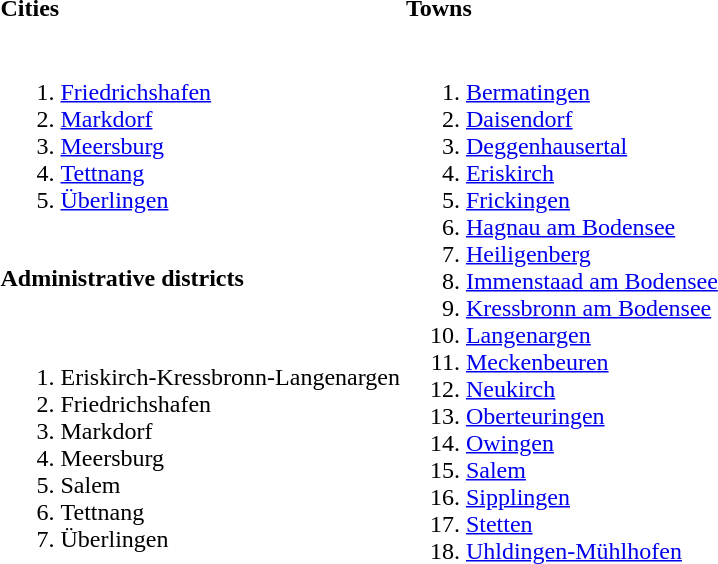<table>
<tr>
<th width=50% align=left>Cities</th>
<th width=50% align=left>Towns</th>
</tr>
<tr valign=top>
<td><br><ol><li><a href='#'>Friedrichshafen</a></li><li><a href='#'>Markdorf</a></li><li><a href='#'>Meersburg</a></li><li><a href='#'>Tettnang</a></li><li><a href='#'>Überlingen</a></li></ol></td>
<td rowspan=3><br><ol><li><a href='#'>Bermatingen</a></li><li><a href='#'>Daisendorf</a></li><li><a href='#'>Deggenhausertal</a></li><li><a href='#'>Eriskirch</a></li><li><a href='#'>Frickingen</a></li><li><a href='#'>Hagnau am Bodensee</a></li><li><a href='#'>Heiligenberg</a></li><li><a href='#'>Immenstaad am Bodensee</a></li><li><a href='#'>Kressbronn am Bodensee</a></li><li><a href='#'>Langenargen</a></li><li><a href='#'>Meckenbeuren</a></li><li><a href='#'>Neukirch</a></li><li><a href='#'>Oberteuringen</a></li><li><a href='#'>Owingen</a></li><li><a href='#'>Salem</a></li><li><a href='#'>Sipplingen</a></li><li><a href='#'>Stetten</a></li><li><a href='#'>Uhldingen-Mühlhofen</a></li></ol></td>
</tr>
<tr>
<th align=left><strong>Administrative districts</strong></th>
</tr>
<tr>
<td><br><ol><li>Eriskirch-Kressbronn-Langenargen</li><li>Friedrichshafen</li><li>Markdorf</li><li>Meersburg</li><li>Salem</li><li>Tettnang</li><li>Überlingen</li></ol></td>
</tr>
</table>
